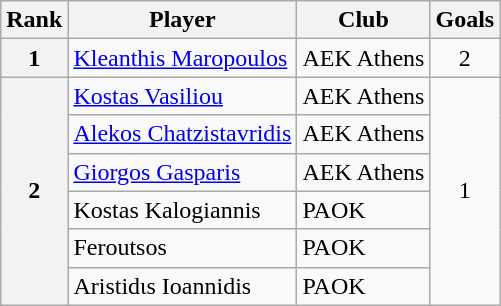<table class="wikitable" style="text-align:center">
<tr>
<th>Rank</th>
<th>Player</th>
<th>Club</th>
<th>Goals</th>
</tr>
<tr>
<th>1</th>
<td align="left"> <a href='#'>Kleanthis Maropoulos</a></td>
<td align="left">AEK Athens</td>
<td>2</td>
</tr>
<tr>
<th rowspan=6>2</th>
<td align="left"> <a href='#'>Kostas Vasiliou</a></td>
<td align="left">AEK Athens</td>
<td rowspan=6>1</td>
</tr>
<tr>
<td align="left"> <a href='#'>Alekos Chatzistavridis</a></td>
<td align="left">AEK Athens</td>
</tr>
<tr>
<td align="left"> <a href='#'>Giorgos Gasparis</a></td>
<td align="left">AEK Athens</td>
</tr>
<tr>
<td align="left"> Kostas Kalogiannis</td>
<td align="left">PAOK</td>
</tr>
<tr>
<td align="left"> Feroutsos</td>
<td align="left">PAOK</td>
</tr>
<tr>
<td align="left"> Aristidιs Ioannidis</td>
<td align="left">PAOK</td>
</tr>
</table>
